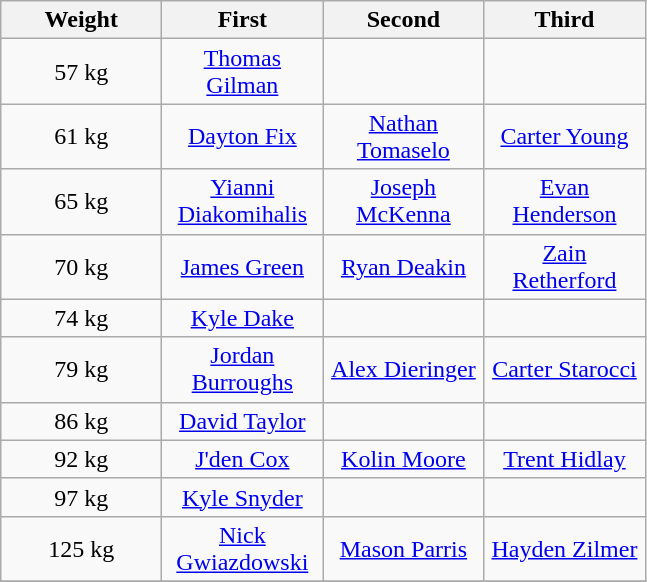<table class="wikitable" style="text-align: center;">
<tr>
<th style="width:100px;">Weight</th>
<th style="width:100px;">First</th>
<th style="width:100px;">Second</th>
<th style="width:100px;">Third</th>
</tr>
<tr>
<td>57 kg</td>
<td><a href='#'>Thomas Gilman</a></td>
<td></td>
<td></td>
</tr>
<tr>
<td>61 kg</td>
<td><a href='#'>Dayton Fix</a></td>
<td><a href='#'>Nathan Tomaselo</a></td>
<td><a href='#'>Carter Young</a></td>
</tr>
<tr>
<td>65 kg</td>
<td><a href='#'>Yianni Diakomihalis</a></td>
<td><a href='#'>Joseph McKenna</a></td>
<td><a href='#'>Evan Henderson</a></td>
</tr>
<tr>
<td>70 kg</td>
<td><a href='#'>James Green</a></td>
<td><a href='#'>Ryan Deakin</a></td>
<td><a href='#'>Zain Retherford</a></td>
</tr>
<tr>
<td>74 kg</td>
<td><a href='#'>Kyle Dake</a></td>
<td></td>
<td></td>
</tr>
<tr>
<td>79 kg</td>
<td><a href='#'>Jordan Burroughs</a></td>
<td><a href='#'>Alex Dieringer</a></td>
<td><a href='#'>Carter Starocci</a></td>
</tr>
<tr>
<td>86 kg</td>
<td><a href='#'>David Taylor</a></td>
<td></td>
<td></td>
</tr>
<tr>
<td>92 kg</td>
<td><a href='#'>J'den Cox</a></td>
<td><a href='#'>Kolin Moore</a></td>
<td><a href='#'>Trent Hidlay</a></td>
</tr>
<tr>
<td>97 kg</td>
<td><a href='#'>Kyle Snyder</a></td>
<td></td>
<td></td>
</tr>
<tr>
<td>125 kg</td>
<td><a href='#'>Nick Gwiazdowski</a></td>
<td><a href='#'>Mason Parris</a></td>
<td><a href='#'>Hayden Zilmer</a></td>
</tr>
<tr>
</tr>
</table>
